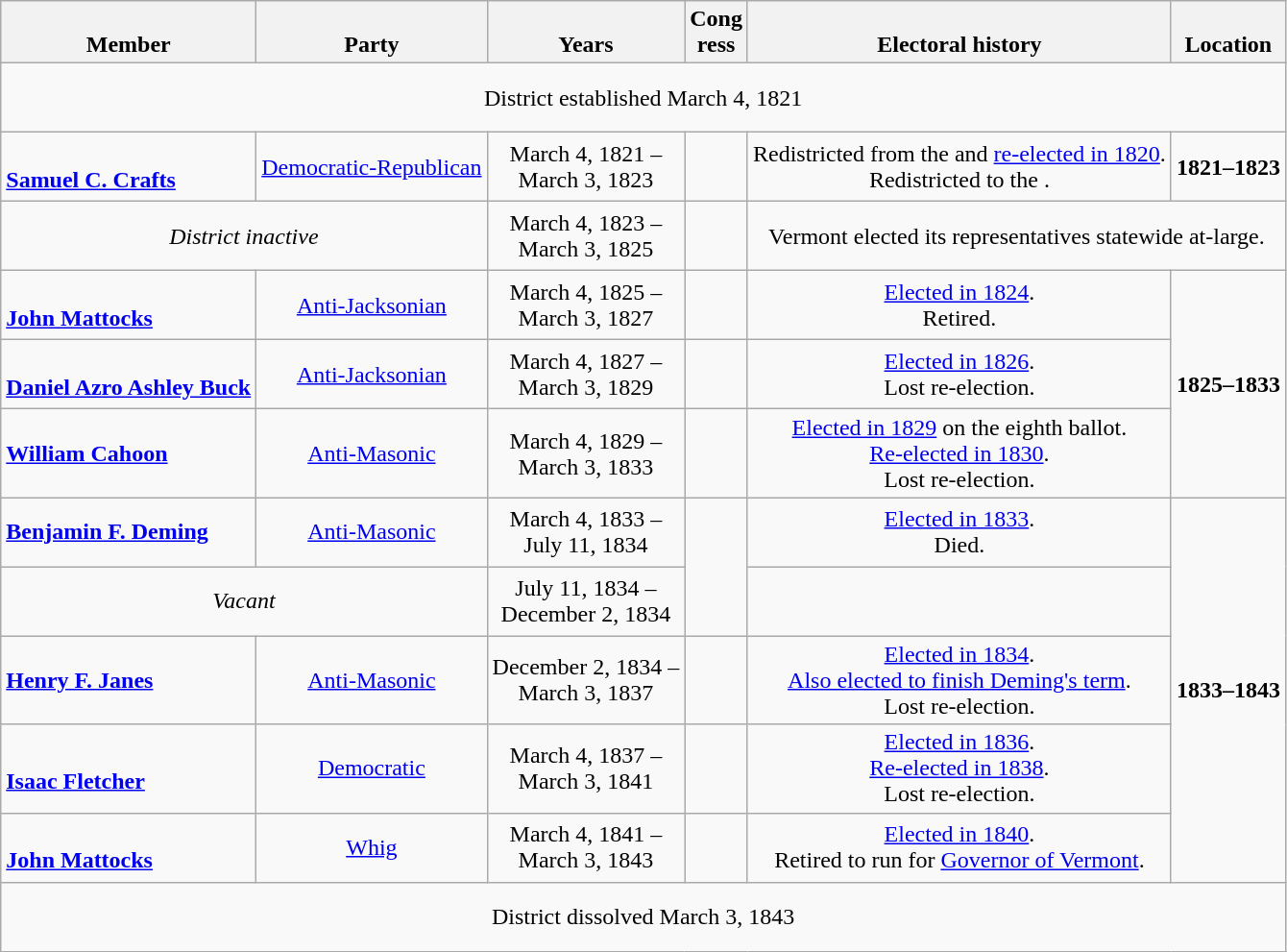<table class=wikitable style="text-align:center">
<tr valign=bottom>
<th>Member</th>
<th>Party</th>
<th>Years</th>
<th>Cong<br>ress</th>
<th>Electoral history</th>
<th>Location</th>
</tr>
<tr style="height:3em">
<td colspan=6>District established March 4, 1821</td>
</tr>
<tr style="height:3em">
<td align=left><br><strong><a href='#'>Samuel C. Crafts</a></strong><br></td>
<td><a href='#'>Democratic-Republican</a></td>
<td nowrap>March 4, 1821 –<br>March 3, 1823</td>
<td></td>
<td>Redistricted from the  and <a href='#'>re-elected in 1820</a>.<br>Redistricted to the .</td>
<td><strong>1821–1823</strong><br></td>
</tr>
<tr style="height:3em">
<td colspan=2><em>District inactive</em></td>
<td nowrap>March 4, 1823 –<br>March 3, 1825</td>
<td></td>
<td colspan=2>Vermont elected its representatives statewide at-large.</td>
</tr>
<tr style="height:3em">
<td align=left><br><strong><a href='#'>John Mattocks</a></strong><br></td>
<td><a href='#'>Anti-Jacksonian</a></td>
<td nowrap>March 4, 1825 –<br>March 3, 1827</td>
<td></td>
<td><a href='#'>Elected in 1824</a>.<br>Retired.</td>
<td rowspan=3><strong>1825–1833</strong><br></td>
</tr>
<tr style="height:3em">
<td align=left><br><strong><a href='#'>Daniel Azro Ashley Buck</a></strong><br></td>
<td><a href='#'>Anti-Jacksonian</a></td>
<td nowrap>March 4, 1827 –<br>March 3, 1829</td>
<td></td>
<td><a href='#'>Elected in 1826</a>.<br>Lost re-election.</td>
</tr>
<tr style="height:3em">
<td align=left><strong><a href='#'>William Cahoon</a></strong><br></td>
<td><a href='#'>Anti-Masonic</a></td>
<td nowrap>March 4, 1829 –<br>March 3, 1833</td>
<td></td>
<td><a href='#'>Elected in 1829</a> on the eighth ballot.<br><a href='#'>Re-elected in 1830</a>.<br>Lost re-election.</td>
</tr>
<tr style="height:3em">
<td align=left><strong><a href='#'>Benjamin F. Deming</a></strong><br></td>
<td><a href='#'>Anti-Masonic</a></td>
<td nowrap>March 4, 1833 –<br>July 11, 1834</td>
<td rowspan=2></td>
<td><a href='#'>Elected in 1833</a>.<br>Died.</td>
<td rowspan=5><strong>1833–1843</strong><br></td>
</tr>
<tr style="height:3em">
<td colspan=2><em>Vacant</em></td>
<td nowrap>July 11, 1834 –<br>December 2, 1834</td>
<td></td>
</tr>
<tr style="height:3em">
<td align=left><strong><a href='#'>Henry F. Janes</a></strong><br></td>
<td><a href='#'>Anti-Masonic</a></td>
<td nowrap>December 2, 1834 –<br>March 3, 1837</td>
<td></td>
<td><a href='#'>Elected in 1834</a>.<br><a href='#'>Also elected to finish Deming's term</a>.<br>Lost re-election.</td>
</tr>
<tr style="height:3em">
<td align=left><br><strong><a href='#'>Isaac Fletcher</a></strong><br></td>
<td><a href='#'>Democratic</a></td>
<td nowrap>March 4, 1837 –<br>March 3, 1841</td>
<td></td>
<td><a href='#'>Elected in 1836</a>.<br><a href='#'>Re-elected in 1838</a>.<br>Lost re-election.</td>
</tr>
<tr style="height:3em">
<td align=left><br><strong><a href='#'>John Mattocks</a></strong><br></td>
<td><a href='#'>Whig</a></td>
<td nowrap>March 4, 1841 –<br>March 3, 1843</td>
<td></td>
<td><a href='#'>Elected in 1840</a>.<br>Retired to run for <a href='#'>Governor of Vermont</a>.</td>
</tr>
<tr style="height:3em">
<td colspan=6>District dissolved March 3, 1843</td>
</tr>
</table>
